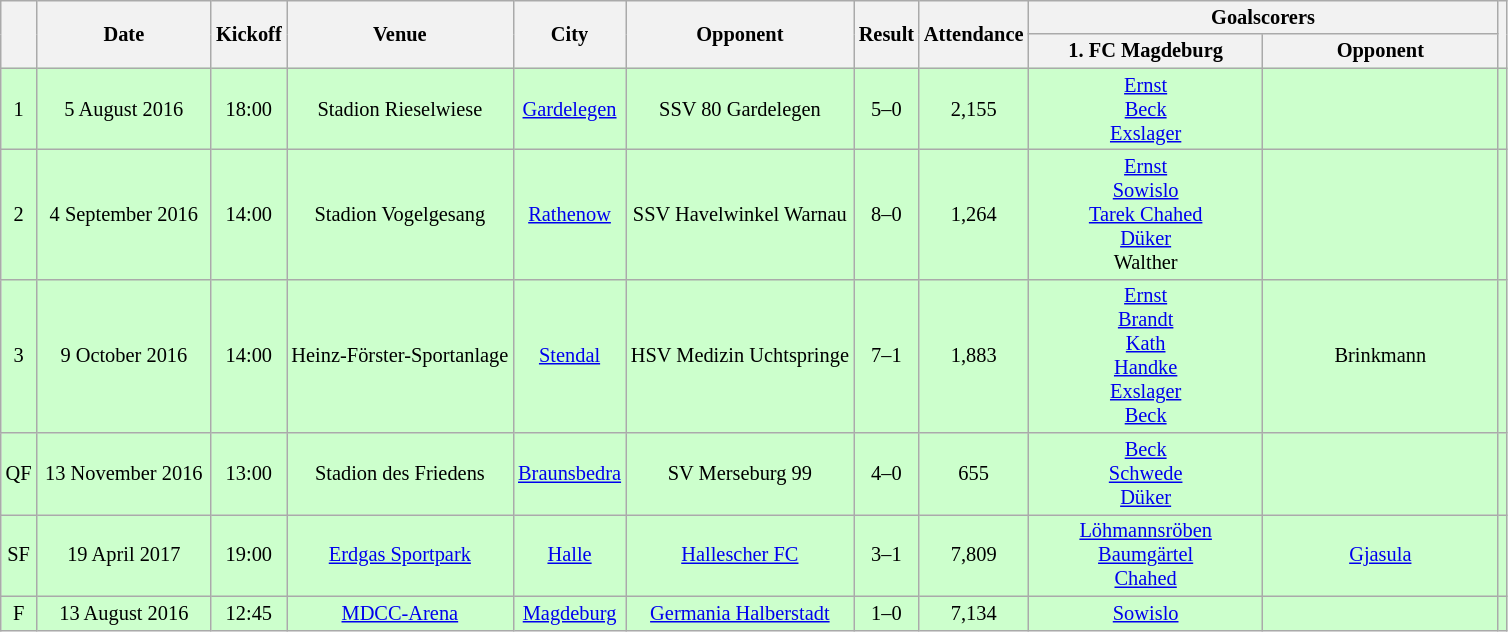<table class="wikitable" Style="text-align: center;font-size:85%">
<tr>
<th rowspan="2"></th>
<th rowspan="2" style="width:110px">Date</th>
<th rowspan="2">Kickoff</th>
<th rowspan="2">Venue</th>
<th rowspan="2">City</th>
<th rowspan="2">Opponent</th>
<th rowspan="2">Result</th>
<th rowspan="2">Attendance</th>
<th colspan="2">Goalscorers</th>
<th rowspan="2"></th>
</tr>
<tr>
<th style="width:150px">1. FC Magdeburg</th>
<th style="width:150px">Opponent</th>
</tr>
<tr bgcolor="#ccffcc">
<td>1</td>
<td>5 August 2016</td>
<td>18:00</td>
<td>Stadion Rieselwiese</td>
<td><a href='#'>Gardelegen</a></td>
<td>SSV 80 Gardelegen</td>
<td>5–0</td>
<td>2,155</td>
<td><a href='#'>Ernst</a> <br><a href='#'>Beck</a> <br><a href='#'>Exslager</a> </td>
<td></td>
<td></td>
</tr>
<tr bgcolor="#ccffcc">
<td>2</td>
<td>4 September 2016</td>
<td>14:00</td>
<td>Stadion Vogelgesang</td>
<td><a href='#'>Rathenow</a></td>
<td>SSV Havelwinkel Warnau</td>
<td>8–0</td>
<td>1,264</td>
<td><a href='#'>Ernst</a> <br><a href='#'>Sowislo</a> <br><a href='#'>Tarek Chahed</a> <br><a href='#'>Düker</a> <br>Walther </td>
<td></td>
<td></td>
</tr>
<tr bgcolor="#ccffcc">
<td>3</td>
<td>9 October 2016</td>
<td>14:00</td>
<td>Heinz-Förster-Sportanlage</td>
<td><a href='#'>Stendal</a></td>
<td>HSV Medizin Uchtspringe</td>
<td>7–1</td>
<td>1,883</td>
<td><a href='#'>Ernst</a> <br><a href='#'>Brandt</a> <br><a href='#'>Kath</a> <br><a href='#'>Handke</a> <br><a href='#'>Exslager</a> <br><a href='#'>Beck</a> </td>
<td>Brinkmann </td>
<td></td>
</tr>
<tr bgcolor="#ccffcc">
<td>QF</td>
<td>13 November 2016</td>
<td>13:00</td>
<td>Stadion des Friedens</td>
<td><a href='#'>Braunsbedra</a></td>
<td>SV Merseburg 99</td>
<td>4–0</td>
<td>655</td>
<td><a href='#'>Beck</a> <br><a href='#'>Schwede</a> <br><a href='#'>Düker</a> </td>
<td></td>
<td></td>
</tr>
<tr bgcolor="#ccffcc">
<td>SF</td>
<td>19 April 2017</td>
<td>19:00</td>
<td><a href='#'>Erdgas Sportpark</a></td>
<td><a href='#'>Halle</a></td>
<td><a href='#'>Hallescher FC</a></td>
<td>3–1</td>
<td>7,809</td>
<td><a href='#'>Löhmannsröben</a> <br><a href='#'>Baumgärtel</a> <br><a href='#'>Chahed</a> </td>
<td><a href='#'>Gjasula</a> </td>
<td></td>
</tr>
<tr bgcolor="#ccffcc">
<td>F</td>
<td>13 August 2016</td>
<td>12:45</td>
<td><a href='#'>MDCC-Arena</a></td>
<td><a href='#'>Magdeburg</a></td>
<td><a href='#'>Germania Halberstadt</a></td>
<td>1–0</td>
<td>7,134</td>
<td><a href='#'>Sowislo</a> </td>
<td></td>
<td></td>
</tr>
</table>
